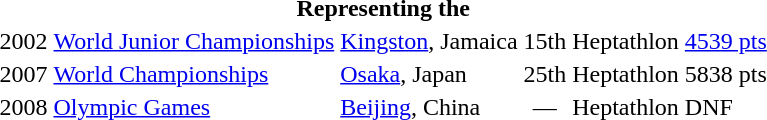<table>
<tr>
<th colspan="6">Representing the </th>
</tr>
<tr>
<td>2002</td>
<td><a href='#'>World Junior Championships</a></td>
<td><a href='#'>Kingston</a>, Jamaica</td>
<td align="center">15th</td>
<td>Heptathlon</td>
<td><a href='#'>4539 pts</a></td>
</tr>
<tr>
<td>2007</td>
<td><a href='#'>World Championships</a></td>
<td><a href='#'>Osaka</a>, Japan</td>
<td align="center">25th</td>
<td>Heptathlon</td>
<td>5838 pts</td>
</tr>
<tr>
<td>2008</td>
<td><a href='#'>Olympic Games</a></td>
<td><a href='#'>Beijing</a>, China</td>
<td align="center">—</td>
<td>Heptathlon</td>
<td>DNF</td>
</tr>
</table>
